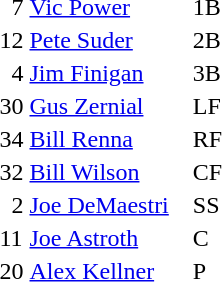<table>
<tr>
<td>  7</td>
<td><a href='#'>Vic Power</a></td>
<td>1B</td>
</tr>
<tr>
<td>12</td>
<td><a href='#'>Pete Suder</a></td>
<td>2B</td>
</tr>
<tr>
<td>  4</td>
<td><a href='#'>Jim Finigan</a>    </td>
<td>3B</td>
</tr>
<tr>
<td>30</td>
<td><a href='#'>Gus Zernial</a></td>
<td>LF</td>
</tr>
<tr>
<td>34</td>
<td><a href='#'>Bill Renna</a></td>
<td>RF</td>
</tr>
<tr>
<td>32</td>
<td><a href='#'>Bill Wilson</a></td>
<td>CF</td>
</tr>
<tr>
<td>  2</td>
<td><a href='#'>Joe DeMaestri</a>   </td>
<td>SS</td>
</tr>
<tr>
<td>11</td>
<td><a href='#'>Joe Astroth</a></td>
<td>C</td>
</tr>
<tr>
<td>20</td>
<td><a href='#'>Alex Kellner</a></td>
<td>P</td>
</tr>
<tr>
</tr>
</table>
